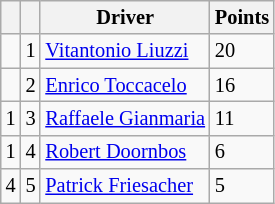<table class="wikitable" style="font-size: 85%;">
<tr>
<th></th>
<th></th>
<th>Driver</th>
<th>Points</th>
</tr>
<tr>
<td align="left"></td>
<td align="center">1</td>
<td> <a href='#'>Vitantonio Liuzzi</a></td>
<td>20</td>
</tr>
<tr>
<td align="left"></td>
<td align="center">2</td>
<td> <a href='#'>Enrico Toccacelo</a></td>
<td>16</td>
</tr>
<tr>
<td align="left"> 1</td>
<td align="center">3</td>
<td> <a href='#'>Raffaele Gianmaria</a></td>
<td>11</td>
</tr>
<tr>
<td align="left"> 1</td>
<td align="center">4</td>
<td> <a href='#'>Robert Doornbos</a></td>
<td>6</td>
</tr>
<tr>
<td align="left"> 4</td>
<td align="center">5</td>
<td> <a href='#'>Patrick Friesacher</a></td>
<td>5</td>
</tr>
</table>
